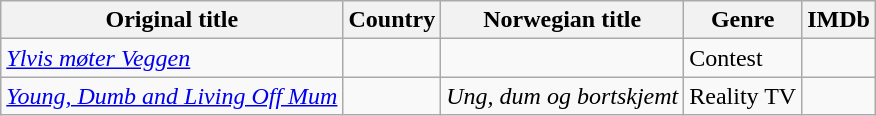<table class="wikitable">
<tr>
<th>Original title</th>
<th>Country</th>
<th>Norwegian title</th>
<th>Genre</th>
<th>IMDb</th>
</tr>
<tr>
<td><em><a href='#'>Ylvis møter Veggen</a></em></td>
<td></td>
<td></td>
<td>Contest</td>
<td></td>
</tr>
<tr>
<td><em><a href='#'>Young, Dumb and Living Off Mum</a></em></td>
<td></td>
<td><em>Ung, dum og bortskjemt</em></td>
<td>Reality TV</td>
<td></td>
</tr>
</table>
